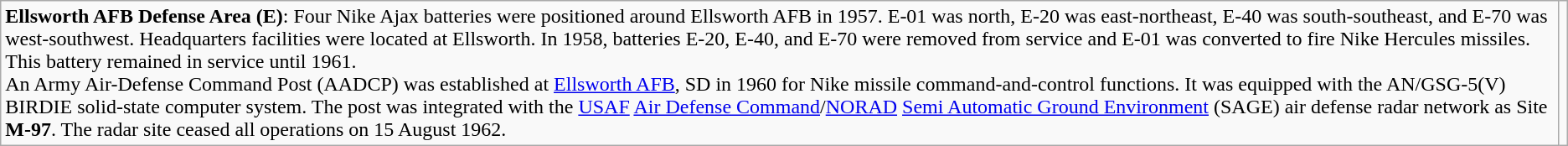<table class="wikitable borderless">
<tr valign="top">
<td><strong>Ellsworth AFB Defense Area (E)</strong>: Four Nike Ajax batteries were positioned around Ellsworth AFB in 1957. E-01 was north, E-20 was east-northeast, E-40 was south-southeast, and E-70 was west-southwest. Headquarters facilities were located at Ellsworth. In 1958, batteries E-20, E-40, and E-70 were removed from service and E-01 was converted to fire Nike Hercules missiles. This battery remained in service until 1961.<br>An Army Air-Defense Command Post (AADCP) was established at <a href='#'>Ellsworth AFB</a>, SD in 1960 for Nike missile command-and-control functions. It was equipped with the AN/GSG-5(V) BIRDIE solid-state computer system. The post was integrated with the <a href='#'>USAF</a> <a href='#'>Air Defense Command</a>/<a href='#'>NORAD</a> <a href='#'>Semi Automatic Ground Environment</a> (SAGE) air defense radar network as Site <strong>M-97</strong>. The radar site ceased all operations on 15 August 1962.</td>
<td></td>
</tr>
</table>
